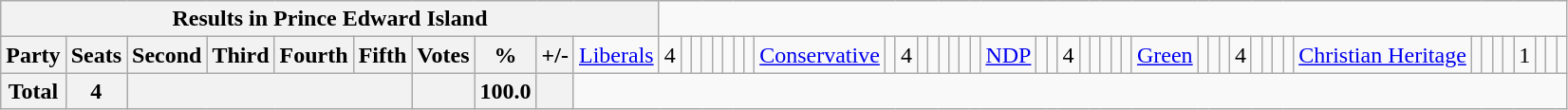<table class="wikitable">
<tr>
<th colspan=11>Results in Prince Edward Island</th>
</tr>
<tr>
<th colspan=2>Party</th>
<th>Seats</th>
<th>Second</th>
<th>Third</th>
<th>Fourth</th>
<th>Fifth</th>
<th>Votes</th>
<th>%</th>
<th>+/-<br></th>
<td><a href='#'>Liberals</a></td>
<td align="right">4</td>
<td align="right"></td>
<td align="right"></td>
<td align="right"></td>
<td align="right"></td>
<td align="right"></td>
<td align="right"></td>
<td align="right"><br></td>
<td><a href='#'>Conservative</a></td>
<td align="right"></td>
<td align="right">4</td>
<td align="right"></td>
<td align="right"></td>
<td align="right"></td>
<td align="right"></td>
<td align="right"></td>
<td align="right"><br></td>
<td><a href='#'>NDP</a></td>
<td align="right"></td>
<td align="right"></td>
<td align="right">4</td>
<td align="right"></td>
<td align="right"></td>
<td align="right"></td>
<td align="right"></td>
<td align="right"><br></td>
<td><a href='#'>Green</a></td>
<td align="right"></td>
<td align="right"></td>
<td align="right"></td>
<td align="right">4</td>
<td align="right"></td>
<td align="right"></td>
<td align="right"></td>
<td align="right"><br></td>
<td><a href='#'>Christian Heritage</a></td>
<td align="right"></td>
<td align="right"></td>
<td align="right"></td>
<td align="right"></td>
<td align="right">1</td>
<td align="right"></td>
<td align="right"></td>
<td align="right"></td>
</tr>
<tr>
<th colspan="2">Total</th>
<th>4</th>
<th colspan="4"></th>
<th></th>
<th>100.0</th>
<th></th>
</tr>
</table>
